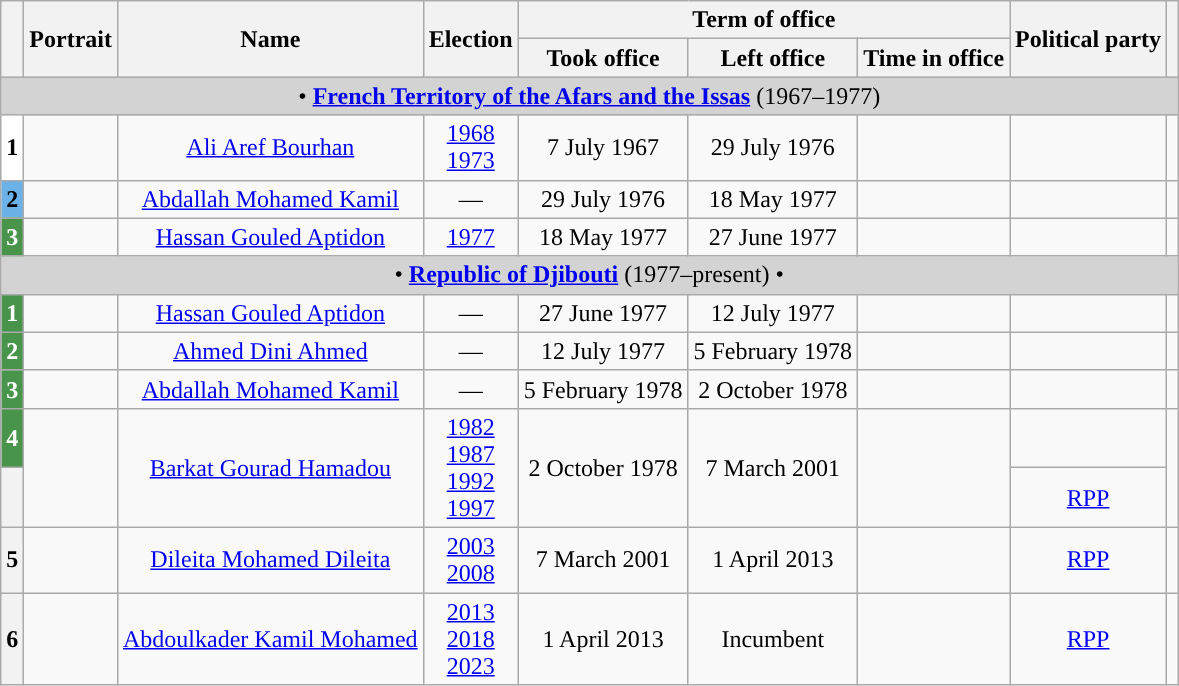<table class="wikitable" style="text-align:center">
<tr>
<th rowspan="2"></th>
<th rowspan="2">Portrait</th>
<th rowspan="2">Name<br></th>
<th rowspan="2">Election</th>
<th colspan="3">Term of office</th>
<th rowspan="2">Political party<br></th>
<th rowspan="2"></th>
</tr>
<tr>
<th>Took office</th>
<th>Left office</th>
<th>Time in office</th>
</tr>
<tr>
<td colspan="9" bgcolor="lightgrey"> • <strong><a href='#'>French Territory of the Afars and the Issas</a></strong> (1967–1977)</td>
</tr>
<tr>
<th style="background:#FFFFFF;">1</th>
<td></td>
<td><a href='#'>Ali Aref Bourhan</a><br></td>
<td><a href='#'>1968</a><br><a href='#'>1973</a></td>
<td>7 July 1967</td>
<td>29 July 1976</td>
<td></td>
<td></td>
<td></td>
</tr>
<tr>
<th style="background:#6AB2E7;">2</th>
<td></td>
<td><a href='#'>Abdallah Mohamed Kamil</a><br></td>
<td>—</td>
<td>29 July 1976</td>
<td>18 May 1977</td>
<td></td>
<td></td>
<td></td>
</tr>
<tr>
<th style="background:#48944B; color:white;">3</th>
<td></td>
<td><a href='#'>Hassan Gouled Aptidon</a><br></td>
<td><a href='#'>1977</a></td>
<td>18 May 1977</td>
<td>27 June 1977</td>
<td></td>
<td></td>
<td></td>
</tr>
<tr>
<td colspan="9" bgcolor="lightgrey"> • <strong><a href='#'>Republic of Djibouti</a></strong> (1977–present) • </td>
</tr>
<tr>
<th style="background:#48944B; color:white;">1</th>
<td></td>
<td><a href='#'>Hassan Gouled Aptidon</a><br></td>
<td>—</td>
<td>27 June 1977</td>
<td>12 July 1977</td>
<td></td>
<td></td>
<td></td>
</tr>
<tr>
<th style="background:#48944B; color:white;">2</th>
<td></td>
<td><a href='#'>Ahmed Dini Ahmed</a><br></td>
<td>—</td>
<td>12 July 1977</td>
<td>5 February 1978</td>
<td></td>
<td></td>
<td></td>
</tr>
<tr>
<th style="background:#48944B; color:white;">3</th>
<td></td>
<td><a href='#'>Abdallah Mohamed Kamil</a><br></td>
<td>—</td>
<td>5 February 1978</td>
<td>2 October 1978</td>
<td></td>
<td></td>
<td></td>
</tr>
<tr>
<th style="background:#48944B; color:white;">4</th>
<td rowspan="2"></td>
<td rowspan="2"><a href='#'>Barkat Gourad Hamadou</a><br></td>
<td rowspan="2"><a href='#'>1982</a><br><a href='#'>1987</a><br><a href='#'>1992</a><br><a href='#'>1997</a></td>
<td rowspan="2">2 October 1978</td>
<td rowspan="2">7 March 2001</td>
<td rowspan="2"></td>
<td><br></td>
<td rowspan="2"></td>
</tr>
<tr>
<th style="background:"></th>
<td><a href='#'>RPP</a></td>
</tr>
<tr>
<th style="background:">5</th>
<td></td>
<td><a href='#'>Dileita Mohamed Dileita</a><br></td>
<td><a href='#'>2003</a><br><a href='#'>2008</a></td>
<td>7 March 2001</td>
<td>1 April 2013</td>
<td></td>
<td><a href='#'>RPP</a><br></td>
<td></td>
</tr>
<tr>
<th style="background:">6</th>
<td></td>
<td><a href='#'>Abdoulkader Kamil Mohamed</a><br></td>
<td><a href='#'>2013</a><br><a href='#'>2018</a><br><a href='#'>2023</a></td>
<td>1 April 2013</td>
<td>Incumbent</td>
<td></td>
<td><a href='#'>RPP</a><br></td>
<td></td>
</tr>
</table>
